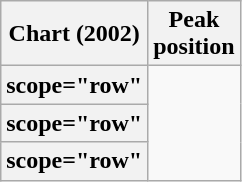<table class="wikitable plainrowheaders sortable">
<tr>
<th scope="col">Chart (2002)</th>
<th scope="col">Peak<br>position</th>
</tr>
<tr>
<th>scope="row" </th>
</tr>
<tr>
<th>scope="row" </th>
</tr>
<tr>
<th>scope="row" </th>
</tr>
</table>
